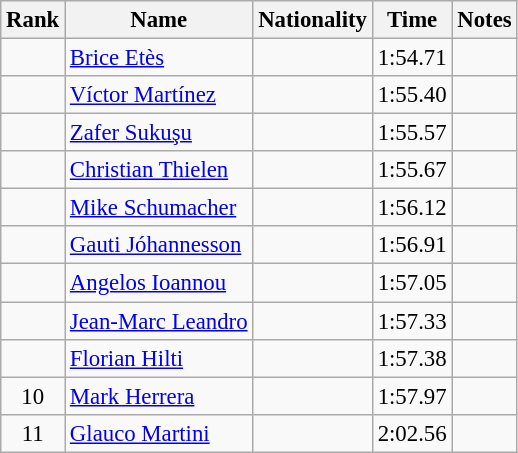<table class="wikitable sortable" style="text-align:center; font-size:95%">
<tr>
<th>Rank</th>
<th>Name</th>
<th>Nationality</th>
<th>Time</th>
<th>Notes</th>
</tr>
<tr>
<td></td>
<td align=left><a href='#'>Brice Etès</a></td>
<td align=left></td>
<td>1:54.71</td>
<td></td>
</tr>
<tr>
<td></td>
<td align=left><a href='#'>Víctor Martínez</a></td>
<td align=left></td>
<td>1:55.40</td>
<td></td>
</tr>
<tr>
<td></td>
<td align=left><a href='#'>Zafer Sukuşu</a></td>
<td align=left></td>
<td>1:55.57</td>
<td></td>
</tr>
<tr>
<td></td>
<td align=left><a href='#'>Christian Thielen</a></td>
<td align=left></td>
<td>1:55.67</td>
<td></td>
</tr>
<tr>
<td></td>
<td align=left><a href='#'>Mike Schumacher</a></td>
<td align=left></td>
<td>1:56.12</td>
<td></td>
</tr>
<tr>
<td></td>
<td align=left><a href='#'>Gauti Jóhannesson</a></td>
<td align=left></td>
<td>1:56.91</td>
<td></td>
</tr>
<tr>
<td></td>
<td align=left><a href='#'>Angelos Ioannou</a></td>
<td align=left></td>
<td>1:57.05</td>
<td></td>
</tr>
<tr>
<td></td>
<td align=left><a href='#'>Jean-Marc Leandro</a></td>
<td align=left></td>
<td>1:57.33</td>
<td></td>
</tr>
<tr>
<td></td>
<td align=left><a href='#'>Florian Hilti</a></td>
<td align=left></td>
<td>1:57.38</td>
<td></td>
</tr>
<tr>
<td>10</td>
<td align=left><a href='#'>Mark Herrera</a></td>
<td align=left></td>
<td>1:57.97</td>
<td></td>
</tr>
<tr>
<td>11</td>
<td align=left><a href='#'>Glauco Martini</a></td>
<td align=left></td>
<td>2:02.56</td>
<td></td>
</tr>
</table>
